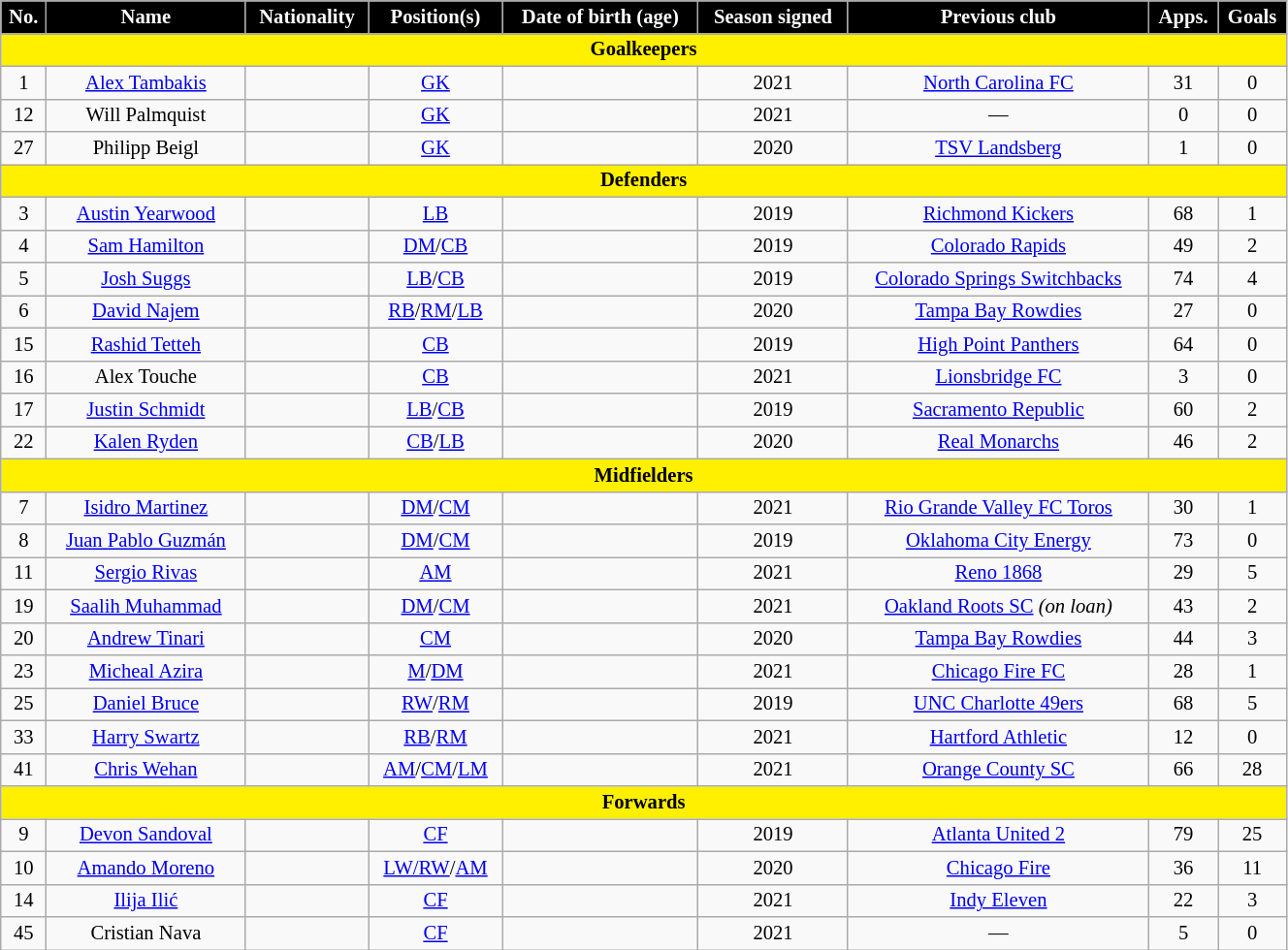<table class="wikitable" style="text-align:center; font-size:86%; width:70%;">
<tr>
<th style="background:#000; color:white; text-align:center;">No.</th>
<th style="background:#000; color:white; text-align:center;">Name</th>
<th style="background:#000; color:white; text-align:center;">Nationality</th>
<th style="background:#000; color:white; text-align:center;">Position(s)</th>
<th style="background:#000; color:white; text-align:center;">Date of birth (age)</th>
<th style="background:#000; color:white; text-align:center;">Season signed</th>
<th style="background:#000; color:white; text-align:center;">Previous club</th>
<th style="background:#000; color:white; text-align:center;">Apps. </th>
<th style="background:#000; color:white; text-align:center;">Goals </th>
</tr>
<tr>
<th colspan=9 style="background:#FFF000; color:black; text-align:center;">Goalkeepers</th>
</tr>
<tr>
<td>1</td>
<td><a href='#'>Alex Tambakis</a></td>
<td></td>
<td><a href='#'>GK</a></td>
<td></td>
<td>2021</td>
<td> <a href='#'>North Carolina FC</a></td>
<td>31</td>
<td>0</td>
</tr>
<tr>
<td>12</td>
<td>Will Palmquist</td>
<td></td>
<td><a href='#'>GK</a></td>
<td></td>
<td>2021</td>
<td>—</td>
<td>0</td>
<td>0</td>
</tr>
<tr>
<td>27</td>
<td>Philipp Beigl</td>
<td></td>
<td><a href='#'>GK</a></td>
<td></td>
<td>2020</td>
<td> <a href='#'>TSV Landsberg</a></td>
<td>1</td>
<td>0</td>
</tr>
<tr>
<th colspan=9 style="background:#FFF000; color:black; text-align:center;">Defenders</th>
</tr>
<tr>
<td>3</td>
<td><a href='#'>Austin Yearwood</a></td>
<td></td>
<td><a href='#'>LB</a></td>
<td></td>
<td>2019</td>
<td> <a href='#'>Richmond Kickers</a></td>
<td>68</td>
<td>1</td>
</tr>
<tr>
<td>4</td>
<td><a href='#'>Sam Hamilton</a></td>
<td></td>
<td><a href='#'>DM</a>/<a href='#'>CB</a></td>
<td></td>
<td>2019</td>
<td> <a href='#'>Colorado Rapids</a></td>
<td>49</td>
<td>2</td>
</tr>
<tr>
<td>5</td>
<td><a href='#'>Josh Suggs</a></td>
<td></td>
<td><a href='#'>LB</a>/<a href='#'>CB</a></td>
<td></td>
<td>2019</td>
<td> <a href='#'>Colorado Springs Switchbacks</a></td>
<td>74</td>
<td>4</td>
</tr>
<tr>
<td>6</td>
<td><a href='#'>David Najem</a></td>
<td></td>
<td><a href='#'>RB</a>/<a href='#'>RM</a>/<a href='#'>LB</a></td>
<td></td>
<td>2020</td>
<td> <a href='#'>Tampa Bay Rowdies</a></td>
<td>27</td>
<td>0</td>
</tr>
<tr>
<td>15</td>
<td><a href='#'>Rashid Tetteh</a></td>
<td></td>
<td><a href='#'>CB</a></td>
<td></td>
<td>2019</td>
<td> <a href='#'>High Point Panthers</a></td>
<td>64</td>
<td>0</td>
</tr>
<tr>
<td>16</td>
<td>Alex Touche</td>
<td></td>
<td><a href='#'>CB</a></td>
<td></td>
<td>2021</td>
<td> <a href='#'>Lionsbridge FC</a></td>
<td>3</td>
<td>0</td>
</tr>
<tr>
<td>17</td>
<td><a href='#'>Justin Schmidt</a></td>
<td></td>
<td><a href='#'>LB</a>/<a href='#'>CB</a></td>
<td></td>
<td>2019</td>
<td> <a href='#'>Sacramento Republic</a></td>
<td>60</td>
<td>2</td>
</tr>
<tr>
<td>22</td>
<td><a href='#'>Kalen Ryden</a></td>
<td></td>
<td><a href='#'>CB</a>/<a href='#'>LB</a></td>
<td></td>
<td>2020</td>
<td> <a href='#'>Real Monarchs</a></td>
<td>46</td>
<td>2</td>
</tr>
<tr>
<th colspan=9 style="background:#FFF000; color:black; text-align:center;">Midfielders</th>
</tr>
<tr>
<td>7</td>
<td><a href='#'>Isidro Martinez</a></td>
<td></td>
<td><a href='#'>DM</a>/<a href='#'>CM</a></td>
<td></td>
<td>2021</td>
<td> <a href='#'>Rio Grande Valley FC Toros</a></td>
<td>30</td>
<td>1</td>
</tr>
<tr>
<td>8</td>
<td><a href='#'>Juan Pablo Guzmán</a></td>
<td></td>
<td><a href='#'>DM</a>/<a href='#'>CM</a></td>
<td></td>
<td>2019</td>
<td> <a href='#'>Oklahoma City Energy</a></td>
<td>73</td>
<td>0</td>
</tr>
<tr>
<td>11</td>
<td><a href='#'>Sergio Rivas</a></td>
<td></td>
<td><a href='#'>AM</a></td>
<td></td>
<td>2021</td>
<td> <a href='#'>Reno 1868</a></td>
<td>29</td>
<td>5</td>
</tr>
<tr>
<td>19</td>
<td><a href='#'>Saalih Muhammad</a></td>
<td></td>
<td><a href='#'>DM</a>/<a href='#'>CM</a></td>
<td></td>
<td>2021</td>
<td> <a href='#'>Oakland Roots SC</a> <em>(on loan)</em></td>
<td>43</td>
<td>2</td>
</tr>
<tr>
<td>20</td>
<td><a href='#'>Andrew Tinari</a></td>
<td></td>
<td><a href='#'>CM</a></td>
<td></td>
<td>2020</td>
<td> <a href='#'>Tampa Bay Rowdies</a></td>
<td>44</td>
<td>3</td>
</tr>
<tr>
<td>23</td>
<td><a href='#'>Micheal Azira</a></td>
<td></td>
<td><a href='#'>M</a>/<a href='#'>DM</a></td>
<td></td>
<td>2021</td>
<td> <a href='#'>Chicago Fire FC</a></td>
<td>28</td>
<td>1</td>
</tr>
<tr>
<td>25</td>
<td><a href='#'>Daniel Bruce</a></td>
<td></td>
<td><a href='#'>RW</a>/<a href='#'>RM</a></td>
<td></td>
<td>2019</td>
<td> <a href='#'>UNC Charlotte 49ers</a></td>
<td>68</td>
<td>5</td>
</tr>
<tr>
<td>33</td>
<td><a href='#'>Harry Swartz</a></td>
<td></td>
<td><a href='#'>RB</a>/<a href='#'>RM</a></td>
<td></td>
<td>2021</td>
<td> <a href='#'>Hartford Athletic</a></td>
<td>12</td>
<td>0</td>
</tr>
<tr>
<td>41</td>
<td><a href='#'>Chris Wehan</a></td>
<td></td>
<td><a href='#'>AM</a>/<a href='#'>CM</a>/<a href='#'>LM</a></td>
<td></td>
<td>2021</td>
<td> <a href='#'>Orange County SC</a></td>
<td>66</td>
<td>28</td>
</tr>
<tr>
<th colspan=9 style="background:#FFF000; color:black; text-align:center;">Forwards</th>
</tr>
<tr>
<td>9</td>
<td><a href='#'>Devon Sandoval</a></td>
<td></td>
<td><a href='#'>CF</a></td>
<td></td>
<td>2019</td>
<td> <a href='#'>Atlanta United 2</a></td>
<td>79</td>
<td>25</td>
</tr>
<tr>
<td>10</td>
<td><a href='#'>Amando Moreno</a></td>
<td></td>
<td><a href='#'>LW/RW</a>/<a href='#'>AM</a></td>
<td></td>
<td>2020</td>
<td> <a href='#'>Chicago Fire</a></td>
<td>36</td>
<td>11</td>
</tr>
<tr>
<td>14</td>
<td><a href='#'>Ilija Ilić</a></td>
<td></td>
<td><a href='#'>CF</a></td>
<td></td>
<td>2021</td>
<td> <a href='#'>Indy Eleven</a></td>
<td>22</td>
<td>3</td>
</tr>
<tr>
<td>45</td>
<td>Cristian Nava</td>
<td></td>
<td><a href='#'>CF</a></td>
<td></td>
<td>2021</td>
<td>—</td>
<td>5</td>
<td>0</td>
</tr>
</table>
